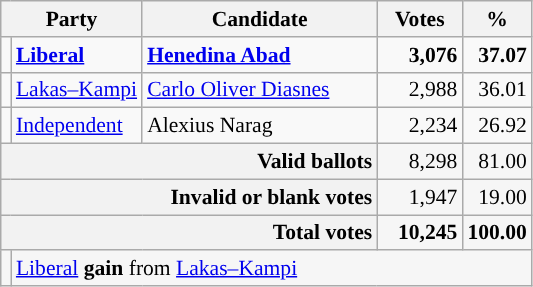<table class="wikitable" style="font-size:90%; text-align:right;">
<tr>
<th colspan="2" style="width:75px;">Party</th>
<th style="width:150px;">Candidate</th>
<th style="width:50px;">Votes</th>
<th style="width:10px;">%</th>
</tr>
<tr>
<td style="background:"></td>
<td style="text-align:left;"><strong><a href='#'>Liberal</a></strong></td>
<td style="text-align:left;"><strong><a href='#'>Henedina Abad</a></strong></td>
<td><strong>3,076</strong></td>
<td><strong>37.07</strong></td>
</tr>
<tr>
<td style="background:"></td>
<td style="text-align:left;"><a href='#'>Lakas–Kampi</a></td>
<td style="text-align:left;"><a href='#'>Carlo Oliver Diasnes</a></td>
<td>2,988</td>
<td>36.01</td>
</tr>
<tr>
<td style="background:"></td>
<td style="text-align:left;"><a href='#'>Independent</a></td>
<td style="text-align:left;">Alexius Narag</td>
<td>2,234</td>
<td>26.92</td>
</tr>
<tr style="background-color:#F6F6F6">
<th colspan="3" style="text-align:right;">Valid ballots</th>
<td>8,298</td>
<td>81.00</td>
</tr>
<tr style="background-color:#F6F6F6">
<th colspan="3" style="text-align:right;">Invalid or blank votes</th>
<td>1,947</td>
<td>19.00</td>
</tr>
<tr style="background-color:#F6F6F6">
<th colspan="3" style="text-align:right;">Total votes</th>
<td><strong>10,245</strong></td>
<td><strong>100.00</strong></td>
</tr>
<tr style="background-color:#F6F6F6">
<td style="background:"></td>
<td colspan="4" style="text-align:left;"><a href='#'>Liberal</a> <strong>gain</strong> from <a href='#'>Lakas–Kampi</a></td>
</tr>
</table>
